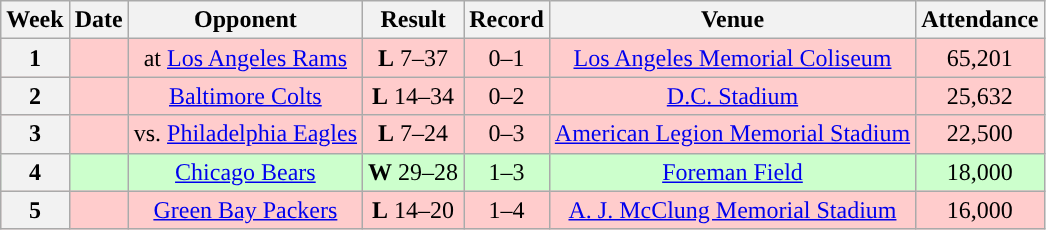<table class="wikitable" style="text-align:center">
<tr>
<th>Week</th>
<th>Date</th>
<th>Opponent</th>
<th>Result</th>
<th>Record</th>
<th>Venue</th>
<th>Attendance</th>
</tr>
<tr style="background:#fcc;">
<th>1</th>
<td></td>
<td>at <a href='#'>Los Angeles Rams</a></td>
<td><strong>L</strong> 7–37</td>
<td>0–1</td>
<td><a href='#'>Los Angeles Memorial Coliseum</a></td>
<td>65,201</td>
</tr>
<tr style="background:#fcc;">
<th>2</th>
<td></td>
<td><a href='#'>Baltimore Colts</a></td>
<td><strong>L</strong> 14–34</td>
<td>0–2</td>
<td><a href='#'>D.C. Stadium</a></td>
<td>25,632</td>
</tr>
<tr style="background:#fcc;">
<th>3</th>
<td></td>
<td>vs. <a href='#'>Philadelphia Eagles</a></td>
<td><strong>L</strong> 7–24</td>
<td>0–3</td>
<td><a href='#'>American Legion Memorial Stadium</a> </td>
<td>22,500</td>
</tr>
<tr style="background:#cfc;">
<th>4</th>
<td></td>
<td><a href='#'>Chicago Bears</a></td>
<td><strong>W</strong> 29–28</td>
<td>1–3</td>
<td><a href='#'>Foreman Field</a> </td>
<td>18,000</td>
</tr>
<tr style="background:#fcc;">
<th>5</th>
<td></td>
<td><a href='#'>Green Bay Packers</a></td>
<td><strong>L</strong> 14–20</td>
<td>1–4</td>
<td><a href='#'>A. J. McClung Memorial Stadium</a> </td>
<td>16,000</td>
</tr>
</table>
